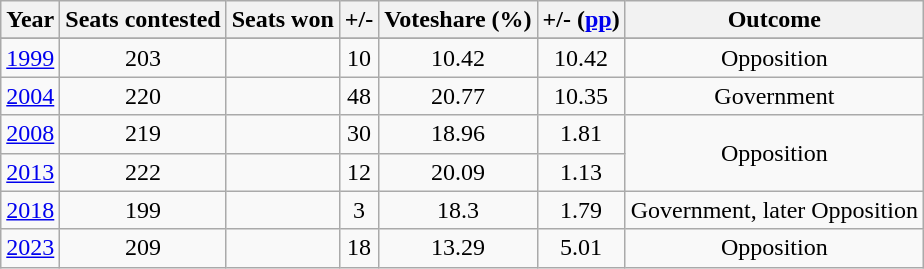<table class="wikitable sortable">
<tr>
<th>Year</th>
<th>Seats contested</th>
<th>Seats won</th>
<th>+/-</th>
<th>Voteshare (%)</th>
<th>+/- (<a href='#'>pp</a>)</th>
<th>Outcome</th>
</tr>
<tr>
</tr>
<tr style="text-align:center;">
<td><a href='#'>1999</a></td>
<td>203</td>
<td></td>
<td> 10</td>
<td>10.42</td>
<td> 10.42</td>
<td>Opposition</td>
</tr>
<tr style="text-align:center;">
<td><a href='#'>2004</a></td>
<td>220</td>
<td></td>
<td> 48</td>
<td>20.77</td>
<td> 10.35</td>
<td>Government</td>
</tr>
<tr style="text-align:center;">
<td><a href='#'>2008</a></td>
<td>219</td>
<td></td>
<td> 30</td>
<td>18.96</td>
<td> 1.81</td>
<td rowspan="2">Opposition</td>
</tr>
<tr style="text-align:center;">
<td><a href='#'>2013</a></td>
<td>222</td>
<td></td>
<td> 12</td>
<td>20.09</td>
<td> 1.13</td>
</tr>
<tr style="text-align:center;">
<td><a href='#'>2018</a></td>
<td>199</td>
<td></td>
<td> 3</td>
<td>18.3</td>
<td> 1.79</td>
<td>Government, later Opposition</td>
</tr>
<tr style="text-align:center;">
<td><a href='#'>2023</a></td>
<td>209</td>
<td></td>
<td> 18</td>
<td>13.29</td>
<td> 5.01</td>
<td>Opposition</td>
</tr>
</table>
